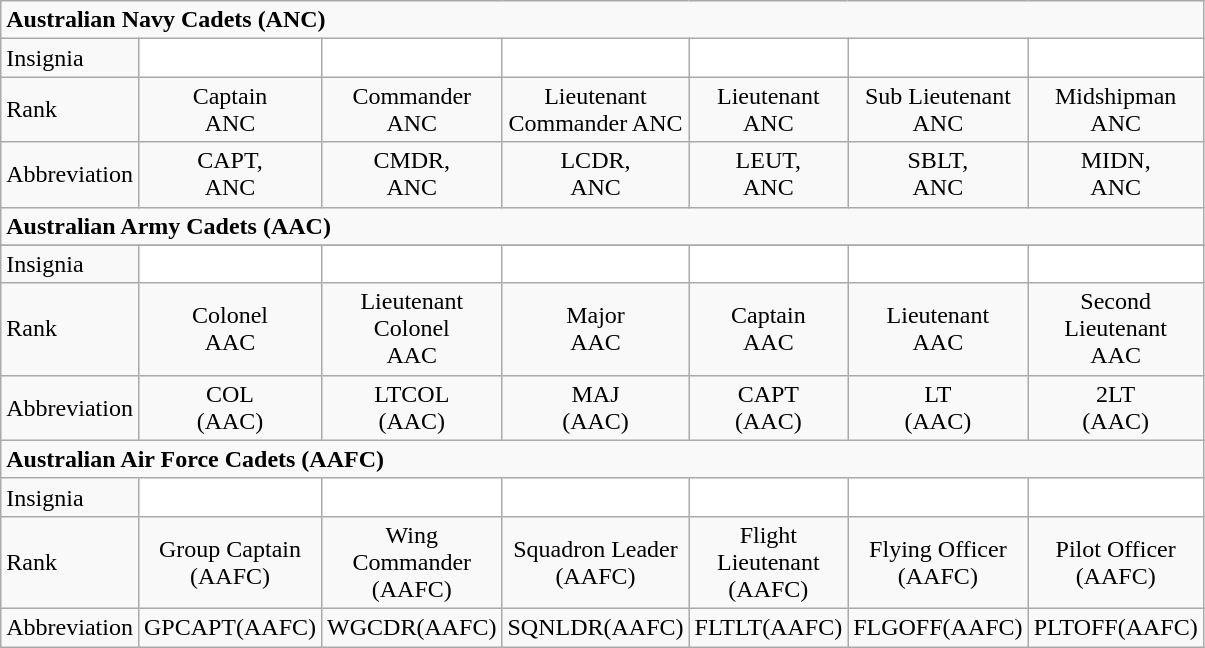<table class="wikitable">
<tr>
<td colspan=7><strong>Australian Navy Cadets (ANC)</strong></td>
</tr>
<tr>
<td width="50" scope="col">Insignia</td>
<td align="center" width="50" style="background-color: #ffffff;"></td>
<td align="center" width="50" style="background-color: #ffffff;"></td>
<td align="center" width="50" style="background-color: #ffffff;"></td>
<td align="center" width="50" style="background-color: #ffffff;"></td>
<td align="center" width="50" style="background-color: #ffffff;"></td>
<td align="center" width="50" style="background-color: #ffffff;"></td>
</tr>
<tr>
<td scope="row">Rank</td>
<td align="center">Captain<br>ANC</td>
<td align="center">Commander<br>ANC</td>
<td align="center">Lieutenant<br>Commander ANC</td>
<td align="center">Lieutenant<br>ANC</td>
<td align="center">Sub Lieutenant<br>ANC</td>
<td align="center">Midshipman ANC</td>
</tr>
<tr>
<td scope="row">Abbreviation</td>
<td align="center">CAPT,<br>ANC</td>
<td align="center">CMDR,<br>ANC</td>
<td align="center">LCDR,<br>ANC</td>
<td align="center">LEUT,<br>ANC</td>
<td align="center">SBLT,<br>ANC</td>
<td align="center">MIDN,<br>ANC</td>
</tr>
<tr>
<td colspan=7><strong>Australian Army Cadets (AAC)</strong></td>
</tr>
<tr>
</tr>
<tr>
<td width="50" scope="col">Insignia</td>
<td align="center" width="50" style="background-color: #ffffff;"></td>
<td align="center" width="50" style="background-color: #ffffff;"></td>
<td align="center" width="50" style="background-color: #ffffff;"></td>
<td align="center" width="50" style="background-color: #ffffff;"></td>
<td align="center" width="50" style="background-color: #ffffff;"></td>
<td align="center" width="50" style="background-color: #ffffff;"></td>
</tr>
<tr>
<td scope="row">Rank</td>
<td align="center">Colonel<br>AAC</td>
<td align="center">Lieutenant Colonel<br>AAC</td>
<td align="center">Major<br>AAC</td>
<td align="center">Captain<br>AAC</td>
<td align="center">Lieutenant<br>AAC</td>
<td align="center">Second Lieutenant<br>AAC</td>
</tr>
<tr>
<td scope="row">Abbreviation</td>
<td align="center">COL<br>(AAC)</td>
<td align="center">LTCOL<br>(AAC)</td>
<td align="center">MAJ<br>(AAC)</td>
<td align="center">CAPT<br>(AAC)</td>
<td align="center">LT<br>(AAC)</td>
<td align="center">2LT<br>(AAC)</td>
</tr>
<tr>
<td colspan=7><strong>Australian Air Force Cadets (AAFC)</strong></td>
</tr>
<tr>
<td width="50" scope="col">Insignia</td>
<td align="center" width="50" style="background-color: #ffffff;"></td>
<td align="center" width="50" style="background-color: #ffffff;"></td>
<td align="center" width="50" style="background-color: #ffffff;"></td>
<td align="center" width="50" style="background-color: #ffffff;"></td>
<td align="center" width="50" style="background-color: #ffffff;"></td>
<td align="center" width="50" style="background-color: #ffffff;"></td>
</tr>
<tr>
<td scope="row">Rank</td>
<td align="center">Group Captain (AAFC)</td>
<td align="center">Wing Commander (AAFC)</td>
<td align="center">Squadron Leader (AAFC)</td>
<td align="center">Flight Lieutenant (AAFC)</td>
<td align="center">Flying Officer (AAFC)</td>
<td align="center">Pilot Officer (AAFC)</td>
</tr>
<tr>
<td scope="row">Abbreviation</td>
<td align="center">GPCAPT(AAFC)</td>
<td align="center">WGCDR(AAFC)</td>
<td align="center">SQNLDR(AAFC)</td>
<td align="center">FLTLT(AAFC)</td>
<td align="center">FLGOFF(AAFC)</td>
<td align="center">PLTOFF(AAFC)</td>
</tr>
</table>
